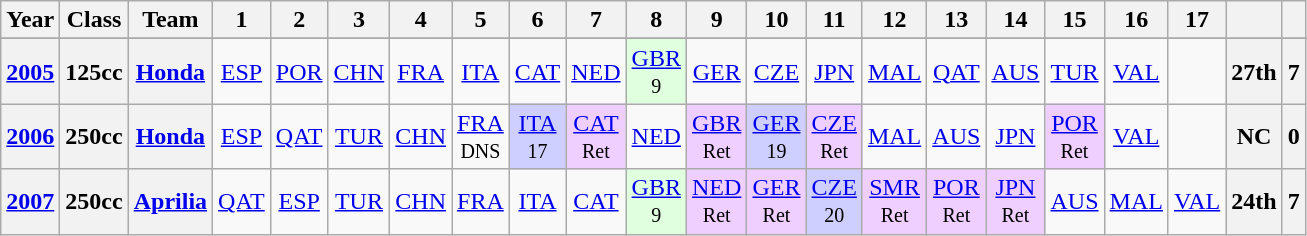<table class="wikitable" style="text-align:center;">
<tr>
<th>Year</th>
<th>Class</th>
<th>Team</th>
<th>1</th>
<th>2</th>
<th>3</th>
<th>4</th>
<th>5</th>
<th>6</th>
<th>7</th>
<th>8</th>
<th>9</th>
<th>10</th>
<th>11</th>
<th>12</th>
<th>13</th>
<th>14</th>
<th>15</th>
<th>16</th>
<th>17</th>
<th></th>
<th></th>
</tr>
<tr>
</tr>
<tr>
<th><a href='#'>2005</a></th>
<th>125cc</th>
<th><a href='#'>Honda</a></th>
<td><a href='#'>ESP</a><br><small></small></td>
<td><a href='#'>POR</a><br><small></small></td>
<td><a href='#'>CHN</a><br><small></small></td>
<td><a href='#'>FRA</a><br><small></small></td>
<td><a href='#'>ITA</a><br><small></small></td>
<td><a href='#'>CAT</a><br><small></small></td>
<td><a href='#'>NED</a><br><small></small></td>
<td style="background:#DFFFDF;"><a href='#'>GBR</a><br><small>9</small></td>
<td><a href='#'>GER</a><br><small></small></td>
<td><a href='#'>CZE</a><br><small></small></td>
<td><a href='#'>JPN</a><br><small></small></td>
<td><a href='#'>MAL</a><br><small></small></td>
<td><a href='#'>QAT</a><br><small></small></td>
<td><a href='#'>AUS</a><br><small></small></td>
<td><a href='#'>TUR</a><br><small></small></td>
<td><a href='#'>VAL</a><br><small></small></td>
<td></td>
<th>27th</th>
<th>7</th>
</tr>
<tr>
<th><a href='#'>2006</a></th>
<th>250cc</th>
<th><a href='#'>Honda</a></th>
<td><a href='#'>ESP</a><br><small></small></td>
<td><a href='#'>QAT</a><br><small></small></td>
<td><a href='#'>TUR</a><br><small></small></td>
<td><a href='#'>CHN</a><br><small></small></td>
<td><a href='#'>FRA</a><br><small>DNS</small></td>
<td style="background:#CFCFFF;"><a href='#'>ITA</a><br><small>17</small></td>
<td style="background:#EFCFFF;"><a href='#'>CAT</a><br><small>Ret</small></td>
<td><a href='#'>NED</a><br><small></small></td>
<td style="background:#EFCFFF;"><a href='#'>GBR</a><br><small>Ret</small></td>
<td style="background:#CFCFFF;"><a href='#'>GER</a><br><small>19</small></td>
<td style="background:#EFCFFF;"><a href='#'>CZE</a><br><small>Ret</small></td>
<td><a href='#'>MAL</a><br><small></small></td>
<td><a href='#'>AUS</a><br><small></small></td>
<td><a href='#'>JPN</a><br><small></small></td>
<td style="background:#EFCFFF;"><a href='#'>POR</a><br><small>Ret</small></td>
<td><a href='#'>VAL</a><br><small></small></td>
<td></td>
<th>NC</th>
<th>0</th>
</tr>
<tr>
<th><a href='#'>2007</a></th>
<th>250cc</th>
<th><a href='#'>Aprilia</a></th>
<td><a href='#'>QAT</a><br></td>
<td><a href='#'>ESP</a><br></td>
<td><a href='#'>TUR</a><br></td>
<td><a href='#'>CHN</a><br></td>
<td><a href='#'>FRA</a><br></td>
<td><a href='#'>ITA</a><br></td>
<td><a href='#'>CAT</a><br></td>
<td style="background:#dfffdf;"><a href='#'>GBR</a><br><small>9</small></td>
<td style="background:#EFCFFF;"><a href='#'>NED</a><br><small>Ret</small></td>
<td style="background:#EFCFFF;"><a href='#'>GER</a><br><small>Ret</small></td>
<td style="background:#CFCFFF;"><a href='#'>CZE</a><br><small>20</small></td>
<td style="background:#EFCFFF;"><a href='#'>SMR</a><br><small>Ret</small></td>
<td style="background:#EFCFFF;"><a href='#'>POR</a><br><small>Ret</small></td>
<td style="background:#EFCFFF;"><a href='#'>JPN</a><br><small>Ret</small></td>
<td><a href='#'>AUS</a><br></td>
<td><a href='#'>MAL</a><br></td>
<td><a href='#'>VAL</a><br></td>
<th>24th</th>
<th>7</th>
</tr>
</table>
